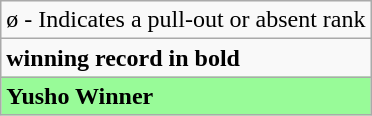<table class="wikitable">
<tr>
<td>ø - Indicates a pull-out or absent rank</td>
</tr>
<tr>
<td><strong>winning record in bold</strong></td>
</tr>
<tr>
<td style="background: PaleGreen;"><strong>Yusho Winner</strong></td>
</tr>
</table>
